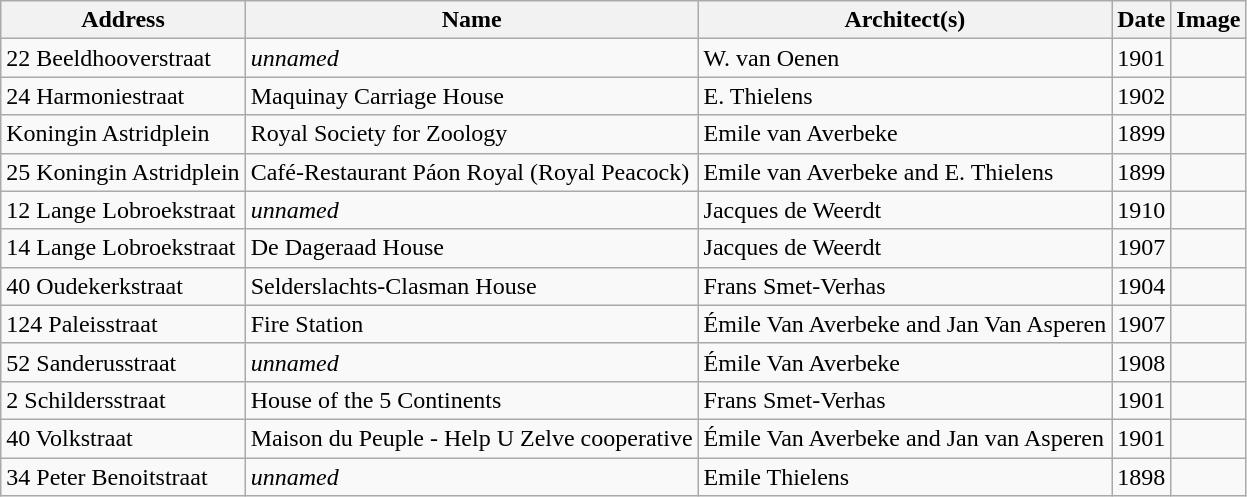<table class="wikitable" border="1">
<tr>
<th>Address</th>
<th>Name</th>
<th>Architect(s)</th>
<th>Date</th>
<th>Image</th>
</tr>
<tr>
<td align="left">22 Beeldhooverstraat</td>
<td align="left"><em>unnamed</em></td>
<td align="left">W. van Oenen</td>
<td align="left">1901</td>
<td></td>
</tr>
<tr>
<td align="left">24 Harmoniestraat</td>
<td align="left">Maquinay Carriage House</td>
<td align="left">E. Thielens</td>
<td align="left">1902</td>
<td></td>
</tr>
<tr>
<td align="left">Koningin Astridplein</td>
<td align="left">Royal Society for Zoology</td>
<td align="left">Emile van Averbeke</td>
<td align="left">1899</td>
<td></td>
</tr>
<tr>
<td align="left">25 Koningin Astridplein</td>
<td align="left">Café-Restaurant Páon Royal (Royal Peacock)</td>
<td align="left">Emile van Averbeke and E. Thielens</td>
<td align="left">1899</td>
<td></td>
</tr>
<tr>
<td align="left">12 Lange Lobroekstraat</td>
<td align="left"><em>unnamed</em></td>
<td align="left">Jacques de Weerdt</td>
<td align="left">1910</td>
<td></td>
</tr>
<tr>
<td align="left">14 Lange Lobroekstraat</td>
<td align="left">De Dageraad House</td>
<td align="left">Jacques de Weerdt</td>
<td align="left">1907</td>
<td></td>
</tr>
<tr>
<td align="left">40 Oudekerkstraat</td>
<td align="left">Selderslachts-Clasman House</td>
<td align="left">Frans Smet-Verhas</td>
<td align="left">1904</td>
<td></td>
</tr>
<tr>
<td align="left">124 Paleisstraat</td>
<td align="left">Fire Station</td>
<td align="left">Émile Van Averbeke and Jan Van Asperen</td>
<td align="left">1907</td>
<td></td>
</tr>
<tr>
<td align="left">52 Sanderusstraat</td>
<td align="left"><em>unnamed</em></td>
<td align="left">Émile Van Averbeke</td>
<td align="left">1908</td>
<td></td>
</tr>
<tr>
<td align="left">2 Schildersstraat</td>
<td align="left">House of the 5 Continents</td>
<td align="left">Frans Smet-Verhas</td>
<td align="left">1901</td>
<td></td>
</tr>
<tr>
<td align="left">40 Volkstraat</td>
<td align="left">Maison du Peuple - Help U Zelve cooperative</td>
<td align="left">Émile Van Averbeke and Jan van Asperen</td>
<td align="left">1901</td>
<td></td>
</tr>
<tr>
<td align="left">34 Peter Benoitstraat</td>
<td align="left"><em>unnamed</em></td>
<td align="left">Emile Thielens</td>
<td align="left">1898</td>
</tr>
</table>
